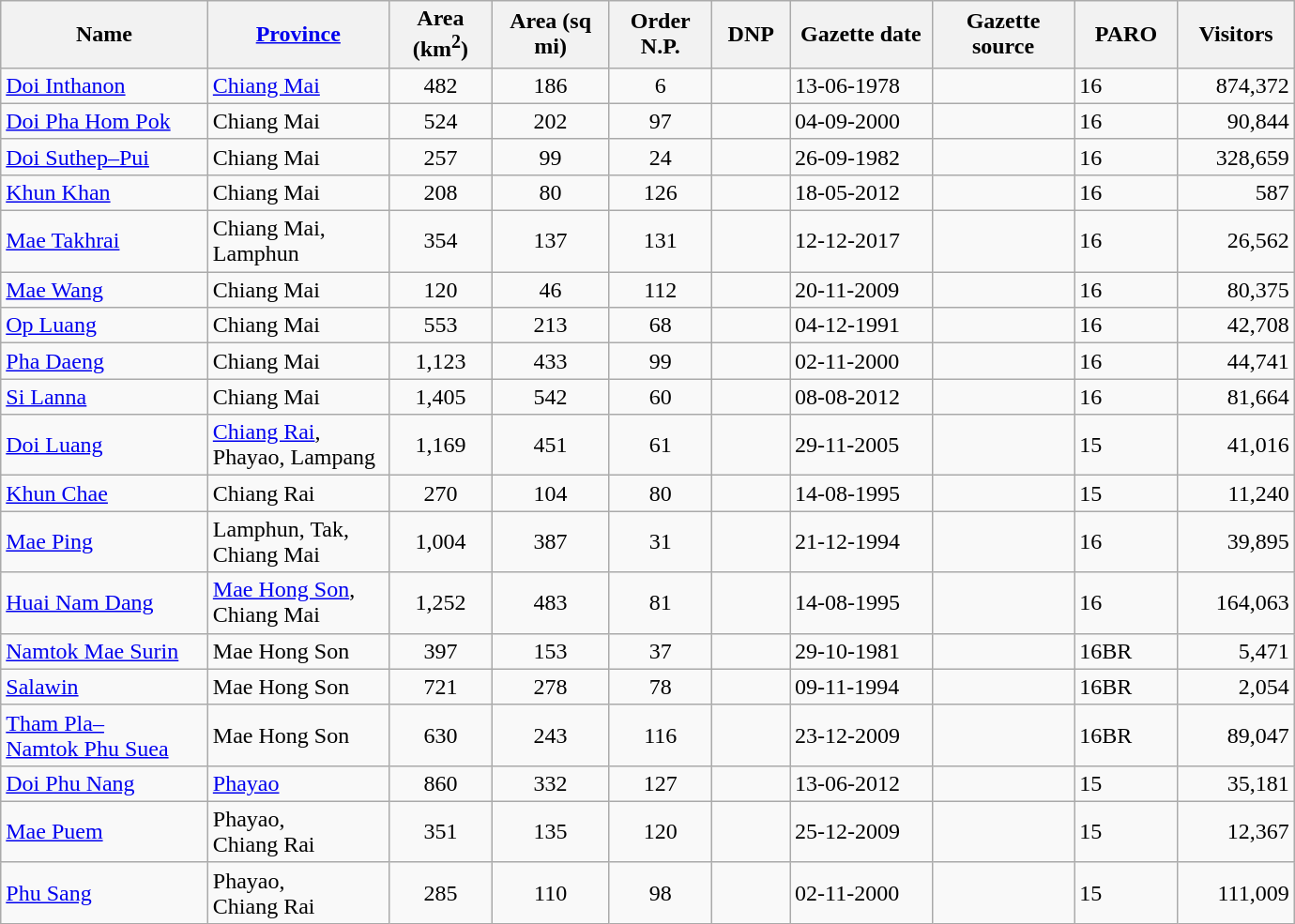<table class="wikitable sortable" style="width:690pt;">
<tr>
<th style="width:16%;">Name</th>
<th style="width:14%;"><a href='#'>Province</a></th>
<th style="width:8%;">Area (km<sup>2</sup>)</th>
<th style="width:9%;">Area (sq mi)</th>
<th style="width:8%;">Order N.P.</th>
<th style="width:6%;">DNP</th>
<th style="width:11%;">Gazette date</th>
<th style="width:11%;">Gazette source</th>
<th style="width:8%;">PARO</th>
<th style="width:9%;">Visitors</th>
</tr>
<tr>
<td><a href='#'>Doi Inthanon</a></td>
<td><a href='#'>Chiang Mai</a></td>
<td style="text-align:center;">482</td>
<td style="text-align:center;">186</td>
<td style="text-align:center;">6</td>
<td></td>
<td>13-06-1978</td>
<td></td>
<td>16</td>
<td style="text-align:right;">874,372</td>
</tr>
<tr>
<td><a href='#'>Doi Pha Hom Pok</a></td>
<td>Chiang Mai</td>
<td style="text-align:center;">524</td>
<td style="text-align:center;">202</td>
<td style="text-align:center;">97</td>
<td></td>
<td>04-09-2000</td>
<td></td>
<td>16</td>
<td style="text-align:right;">90,844</td>
</tr>
<tr>
<td><a href='#'>Doi Suthep–Pui</a></td>
<td>Chiang Mai</td>
<td style="text-align:center;">257</td>
<td style="text-align:center;">99</td>
<td style="text-align:center;">24</td>
<td></td>
<td>26-09-1982</td>
<td></td>
<td>16</td>
<td style="text-align:right;">328,659</td>
</tr>
<tr>
<td><a href='#'>Khun Khan</a></td>
<td>Chiang Mai</td>
<td style="text-align:center;">208</td>
<td style="text-align:center;">80</td>
<td style="text-align:center;">126</td>
<td></td>
<td>18-05-2012</td>
<td></td>
<td>16</td>
<td style="text-align:right;">587</td>
</tr>
<tr>
<td><a href='#'>Mae Takhrai</a></td>
<td>Chiang Mai,<br>Lamphun</td>
<td style="text-align:center;">354</td>
<td style="text-align:center;">137</td>
<td style="text-align:center;">131</td>
<td></td>
<td>12-12-2017</td>
<td></td>
<td>16</td>
<td style="text-align:right;">26,562</td>
</tr>
<tr>
<td><a href='#'>Mae Wang</a></td>
<td>Chiang Mai</td>
<td style="text-align:center;">120</td>
<td style="text-align:center;">46</td>
<td style="text-align:center;">112</td>
<td></td>
<td>20-11-2009</td>
<td></td>
<td>16</td>
<td style="text-align:right;">80,375</td>
</tr>
<tr>
<td><a href='#'>Op Luang</a></td>
<td>Chiang Mai</td>
<td style="text-align:center;">553</td>
<td style="text-align:center;">213</td>
<td style="text-align:center;">68</td>
<td></td>
<td>04-12-1991</td>
<td></td>
<td>16</td>
<td style="text-align:right;">42,708</td>
</tr>
<tr>
<td><a href='#'>Pha Daeng</a></td>
<td>Chiang Mai</td>
<td style="text-align:center;">1,123</td>
<td style="text-align:center;">433</td>
<td style="text-align:center;">99</td>
<td></td>
<td>02-11-2000</td>
<td></td>
<td>16</td>
<td style="text-align:right;">44,741</td>
</tr>
<tr>
<td><a href='#'>Si Lanna</a></td>
<td>Chiang Mai</td>
<td style="text-align:center;">1,405</td>
<td style="text-align:center;">542</td>
<td style="text-align:center;">60</td>
<td></td>
<td>08-08-2012</td>
<td></td>
<td>16</td>
<td style="text-align:right;">81,664</td>
</tr>
<tr>
<td><a href='#'>Doi Luang</a></td>
<td><a href='#'>Chiang Rai</a>,<br>Phayao, Lampang</td>
<td style="text-align:center;">1,169</td>
<td style="text-align:center;">451</td>
<td style="text-align:center;">61</td>
<td></td>
<td>29-11-2005</td>
<td></td>
<td>15</td>
<td style="text-align:right;">41,016</td>
</tr>
<tr>
<td><a href='#'>Khun Chae</a></td>
<td>Chiang Rai</td>
<td style="text-align:center;">270</td>
<td style="text-align:center;">104</td>
<td style="text-align:center;">80</td>
<td></td>
<td>14-08-1995</td>
<td></td>
<td>15</td>
<td style="text-align:right;">11,240</td>
</tr>
<tr>
<td><a href='#'>Mae Ping</a></td>
<td>Lamphun, Tak,<br>Chiang Mai</td>
<td style="text-align:center;">1,004</td>
<td style="text-align:center;">387</td>
<td style="text-align:center;">31</td>
<td></td>
<td>21-12-1994</td>
<td></td>
<td>16</td>
<td style="text-align:right;">39,895</td>
</tr>
<tr>
<td><a href='#'>Huai Nam Dang</a></td>
<td><a href='#'>Mae Hong Son</a>, Chiang Mai</td>
<td style="text-align:center;">1,252</td>
<td style="text-align:center;">483</td>
<td style="text-align:center;">81</td>
<td></td>
<td>14-08-1995</td>
<td></td>
<td>16</td>
<td style="text-align:right;">164,063</td>
</tr>
<tr>
<td><a href='#'>Namtok Mae Surin</a></td>
<td>Mae Hong Son</td>
<td style="text-align:center;">397</td>
<td style="text-align:center;">153</td>
<td style="text-align:center;">37</td>
<td></td>
<td>29-10-1981</td>
<td></td>
<td>16BR</td>
<td style="text-align:right;">5,471</td>
</tr>
<tr>
<td><a href='#'>Salawin</a></td>
<td>Mae Hong Son</td>
<td style="text-align:center;">721</td>
<td style="text-align:center;">278</td>
<td style="text-align:center;">78</td>
<td></td>
<td>09-11-1994</td>
<td></td>
<td>16BR</td>
<td style="text-align:right;">2,054</td>
</tr>
<tr>
<td><a href='#'>Tham Pla–<br>Namtok Phu Suea</a></td>
<td>Mae Hong Son</td>
<td style="text-align:center;">630</td>
<td style="text-align:center;">243</td>
<td style="text-align:center;">116</td>
<td></td>
<td>23-12-2009</td>
<td></td>
<td>16BR</td>
<td style="text-align:right;">89,047</td>
</tr>
<tr>
<td><a href='#'>Doi Phu Nang</a></td>
<td><a href='#'>Phayao</a></td>
<td style="text-align:center;">860</td>
<td style="text-align:center;">332</td>
<td style="text-align:center;">127</td>
<td></td>
<td>13-06-2012</td>
<td></td>
<td>15</td>
<td style="text-align:right;">35,181</td>
</tr>
<tr>
<td><a href='#'>Mae Puem</a></td>
<td>Phayao,<br>Chiang Rai</td>
<td style="text-align:center;">351</td>
<td style="text-align:center;">135</td>
<td style="text-align:center;">120</td>
<td></td>
<td>25-12-2009</td>
<td></td>
<td>15</td>
<td style="text-align:right;">12,367</td>
</tr>
<tr>
<td><a href='#'>Phu Sang</a></td>
<td>Phayao,<br>Chiang Rai</td>
<td style="text-align:center;">285</td>
<td style="text-align:center;">110</td>
<td style="text-align:center;">98</td>
<td></td>
<td>02-11-2000</td>
<td></td>
<td>15</td>
<td style="text-align:right;">111,009</td>
</tr>
</table>
